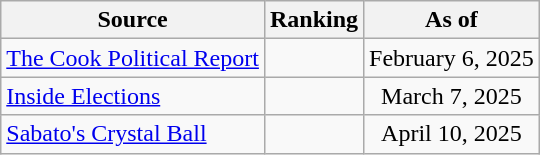<table class="wikitable" style="text-align:center">
<tr>
<th>Source</th>
<th>Ranking</th>
<th>As of</th>
</tr>
<tr>
<td align=left><a href='#'>The Cook Political Report</a></td>
<td></td>
<td>February 6, 2025</td>
</tr>
<tr>
<td align=left><a href='#'>Inside Elections</a></td>
<td></td>
<td>March 7, 2025</td>
</tr>
<tr>
<td align=left><a href='#'>Sabato's Crystal Ball</a></td>
<td></td>
<td>April 10, 2025</td>
</tr>
</table>
